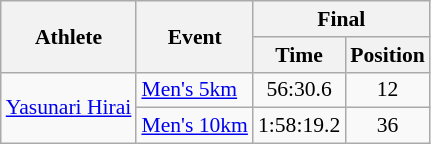<table class="wikitable" border="1" style="font-size:90%">
<tr>
<th rowspan=2>Athlete</th>
<th rowspan=2>Event</th>
<th colspan=2>Final</th>
</tr>
<tr>
<th>Time</th>
<th>Position</th>
</tr>
<tr>
<td rowspan=2><a href='#'>Yasunari Hirai</a></td>
<td><a href='#'>Men's 5km</a></td>
<td align=center>56:30.6</td>
<td align=center>12</td>
</tr>
<tr>
<td><a href='#'>Men's 10km</a></td>
<td align=center>1:58:19.2</td>
<td align=center>36</td>
</tr>
</table>
